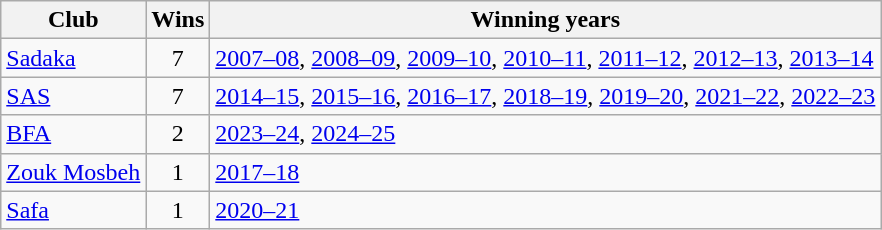<table class="wikitable sortable">
<tr>
<th>Club</th>
<th>Wins</th>
<th class="unsortable">Winning years</th>
</tr>
<tr>
<td><a href='#'>Sadaka</a></td>
<td align="center">7</td>
<td><a href='#'>2007–08</a>, <a href='#'>2008–09</a>, <a href='#'>2009–10</a>, <a href='#'>2010–11</a>, <a href='#'>2011–12</a>, <a href='#'>2012–13</a>, <a href='#'>2013–14</a></td>
</tr>
<tr>
<td><a href='#'>SAS</a></td>
<td align="center">7</td>
<td><a href='#'>2014–15</a>, <a href='#'>2015–16</a>, <a href='#'>2016–17</a>, <a href='#'>2018–19</a>, <a href='#'>2019–20</a>, <a href='#'>2021–22</a>, <a href='#'>2022–23</a></td>
</tr>
<tr>
<td><a href='#'>BFA</a></td>
<td align="center">2</td>
<td><a href='#'>2023–24</a>, <a href='#'>2024–25</a></td>
</tr>
<tr>
<td><a href='#'>Zouk Mosbeh</a></td>
<td align="center">1</td>
<td><a href='#'>2017–18</a></td>
</tr>
<tr>
<td><a href='#'>Safa</a></td>
<td align="center">1</td>
<td><a href='#'>2020–21</a></td>
</tr>
</table>
